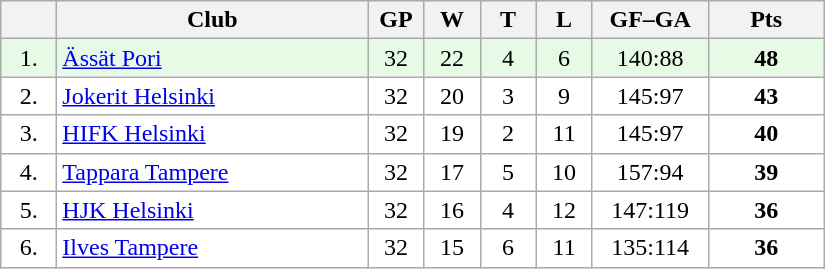<table class="wikitable">
<tr>
<th width="30"></th>
<th width="200">Club</th>
<th width="30">GP</th>
<th width="30">W</th>
<th width="30">T</th>
<th width="30">L</th>
<th width="70">GF–GA</th>
<th width="70">Pts</th>
</tr>
<tr bgcolor="#e6fae6" align="center">
<td>1.</td>
<td align="left"><a href='#'>Ässät Pori</a></td>
<td>32</td>
<td>22</td>
<td>4</td>
<td>6</td>
<td>140:88</td>
<td><strong>48</strong></td>
</tr>
<tr bgcolor="#FFFFFF" align="center">
<td>2.</td>
<td align="left"><a href='#'>Jokerit Helsinki</a></td>
<td>32</td>
<td>20</td>
<td>3</td>
<td>9</td>
<td>145:97</td>
<td><strong>43</strong></td>
</tr>
<tr bgcolor="#FFFFFF" align="center">
<td>3.</td>
<td align="left"><a href='#'>HIFK Helsinki</a></td>
<td>32</td>
<td>19</td>
<td>2</td>
<td>11</td>
<td>145:97</td>
<td><strong>40</strong></td>
</tr>
<tr bgcolor="#FFFFFF" align="center">
<td>4.</td>
<td align="left"><a href='#'>Tappara Tampere</a></td>
<td>32</td>
<td>17</td>
<td>5</td>
<td>10</td>
<td>157:94</td>
<td><strong>39</strong></td>
</tr>
<tr bgcolor="#FFFFFF" align="center">
<td>5.</td>
<td align="left"><a href='#'>HJK Helsinki</a></td>
<td>32</td>
<td>16</td>
<td>4</td>
<td>12</td>
<td>147:119</td>
<td><strong>36</strong></td>
</tr>
<tr bgcolor="#FFFFFF" align="center">
<td>6.</td>
<td align="left"><a href='#'>Ilves Tampere</a></td>
<td>32</td>
<td>15</td>
<td>6</td>
<td>11</td>
<td>135:114</td>
<td><strong>36</strong></td>
</tr>
</table>
